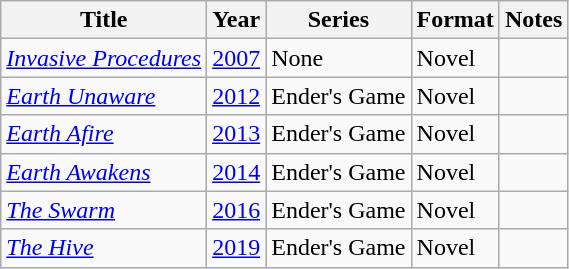<table class="wikitable sortable">
<tr>
<th>Title</th>
<th>Year</th>
<th>Series</th>
<th>Format</th>
<th class="unsortable">Notes</th>
</tr>
<tr>
<td><em><a href='#'>Invasive Procedures</a></em></td>
<td><a href='#'>2007</a></td>
<td>None</td>
<td>Novel</td>
<td></td>
</tr>
<tr>
<td><em><a href='#'>Earth Unaware</a></em></td>
<td><a href='#'>2012</a></td>
<td>Ender's Game</td>
<td>Novel</td>
<td></td>
</tr>
<tr>
<td><em><a href='#'>Earth Afire</a></em></td>
<td><a href='#'>2013</a></td>
<td>Ender's Game</td>
<td>Novel</td>
<td></td>
</tr>
<tr>
<td><em><a href='#'>Earth Awakens</a></em></td>
<td><a href='#'>2014</a></td>
<td>Ender's Game</td>
<td>Novel</td>
<td></td>
</tr>
<tr>
<td><em><a href='#'>The Swarm</a></em></td>
<td><a href='#'>2016</a></td>
<td>Ender's Game</td>
<td>Novel</td>
<td></td>
</tr>
<tr>
<td><em><a href='#'>The Hive</a></em></td>
<td><a href='#'>2019</a></td>
<td>Ender's Game</td>
<td>Novel</td>
<td></td>
</tr>
</table>
